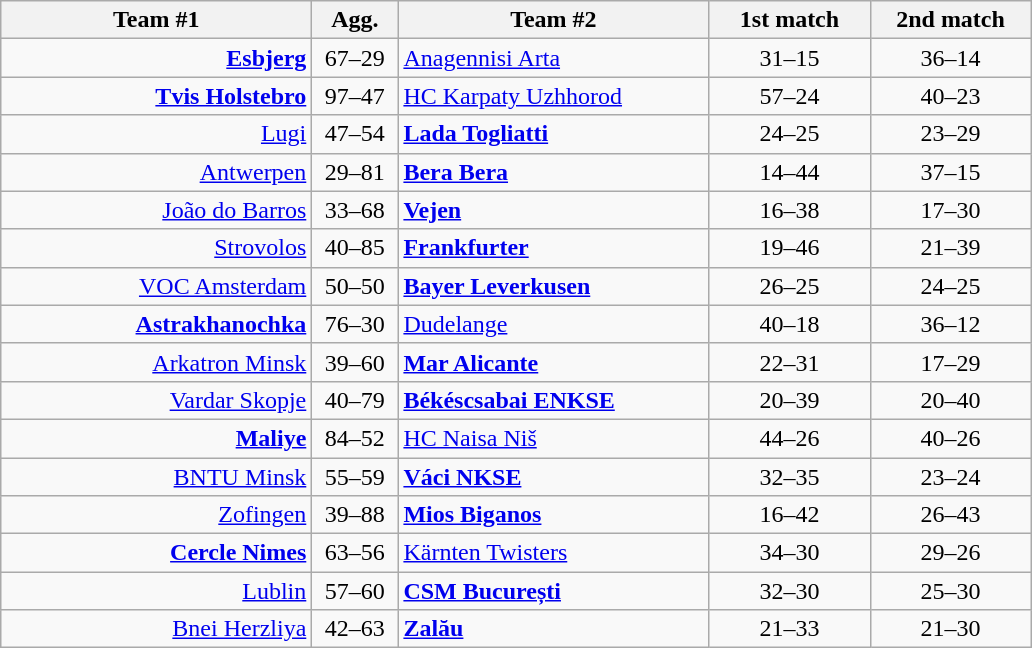<table class=wikitable style="text-align:center">
<tr>
<th width=200>Team #1</th>
<th width=50>Agg.</th>
<th width=200>Team #2</th>
<th width=100>1st match</th>
<th width=100>2nd match</th>
</tr>
<tr>
<td align=right><strong><a href='#'>Esbjerg</a></strong> </td>
<td align=center>67–29</td>
<td align=left> <a href='#'>Anagennisi Arta</a></td>
<td align=center>31–15</td>
<td align=center>36–14</td>
</tr>
<tr>
<td align=right><strong><a href='#'>Tvis Holstebro</a></strong> </td>
<td align=center>97–47</td>
<td align=left> <a href='#'>HC Karpaty Uzhhorod</a></td>
<td align=center>57–24</td>
<td align=center>40–23</td>
</tr>
<tr>
<td align=right><a href='#'>Lugi</a> </td>
<td align=center>47–54</td>
<td align=left> <strong><a href='#'>Lada Togliatti</a></strong></td>
<td align=center>24–25</td>
<td align=center>23–29</td>
</tr>
<tr>
<td align=right><a href='#'>Antwerpen</a> </td>
<td align=center>29–81</td>
<td align=left> <strong><a href='#'>Bera Bera</a></strong></td>
<td align=center>14–44</td>
<td align=center>37–15</td>
</tr>
<tr>
<td align=right><a href='#'>João do Barros</a> </td>
<td align=center>33–68</td>
<td align=left> <strong><a href='#'>Vejen</a></strong></td>
<td align=center>16–38</td>
<td align=center>17–30</td>
</tr>
<tr>
<td align=right><a href='#'>Strovolos</a> </td>
<td align=center>40–85</td>
<td align=left> <strong><a href='#'>Frankfurter</a></strong></td>
<td align=center>19–46</td>
<td align=center>21–39</td>
</tr>
<tr>
<td align=right><a href='#'>VOC Amsterdam</a> </td>
<td align=center>50–50</td>
<td align=left> <strong><a href='#'>Bayer Leverkusen</a></strong></td>
<td align=center>26–25</td>
<td align=center>24–25</td>
</tr>
<tr>
<td align=right><strong><a href='#'>Astrakhanochka</a></strong> </td>
<td align=center>76–30</td>
<td align=left> <a href='#'>Dudelange</a></td>
<td align=center>40–18</td>
<td align=center>36–12</td>
</tr>
<tr>
<td align=right><a href='#'>Arkatron Minsk</a> </td>
<td align=center>39–60</td>
<td align=left> <strong><a href='#'>Mar Alicante</a></strong></td>
<td align=center>22–31</td>
<td align=center>17–29</td>
</tr>
<tr>
<td align=right><a href='#'>Vardar Skopje</a> </td>
<td align=center>40–79</td>
<td align=left> <strong><a href='#'>Békéscsabai ENKSE</a></strong></td>
<td align=center>20–39</td>
<td align=center>20–40</td>
</tr>
<tr>
<td align=right><strong><a href='#'>Maliye</a></strong> </td>
<td align=center>84–52</td>
<td align=left> <a href='#'>HC Naisa Niš</a></td>
<td align=center>44–26</td>
<td align=center>40–26</td>
</tr>
<tr>
<td align=right><a href='#'>BNTU Minsk</a> </td>
<td align=center>55–59</td>
<td align=left> <strong><a href='#'>Váci NKSE</a></strong></td>
<td align=center>32–35</td>
<td align=center>23–24</td>
</tr>
<tr>
<td align=right><a href='#'>Zofingen</a> </td>
<td align=center>39–88</td>
<td align=left> <strong><a href='#'>Mios Biganos</a></strong></td>
<td align=center>16–42</td>
<td align=center>26–43</td>
</tr>
<tr>
<td align=right><strong><a href='#'>Cercle Nimes</a></strong> </td>
<td align=center>63–56</td>
<td align=left> <a href='#'>Kärnten Twisters</a></td>
<td align=center>34–30</td>
<td align=center>29–26</td>
</tr>
<tr>
<td align=right><a href='#'>Lublin</a> </td>
<td align=center>57–60</td>
<td align=left> <strong><a href='#'>CSM București</a></strong></td>
<td align=center>32–30</td>
<td align=center>25–30</td>
</tr>
<tr>
<td align=right><a href='#'>Bnei Herzliya</a> </td>
<td align=center>42–63</td>
<td align=left> <strong><a href='#'>Zalău</a></strong></td>
<td align=center>21–33</td>
<td align=center>21–30</td>
</tr>
</table>
